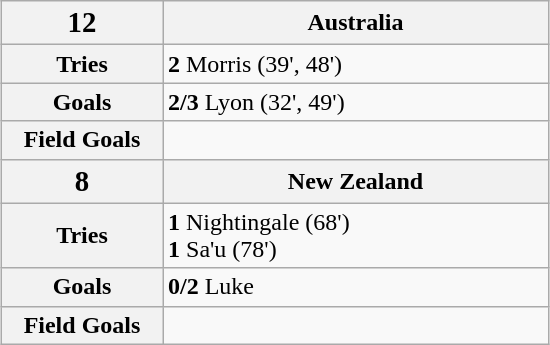<table class="wikitable" style="margin:auto; text-align:left;" cellspacing="2">
<tr>
<th width=100><big>12</big></th>
<th width=250> Australia</th>
</tr>
<tr>
<th>Tries</th>
<td><strong>2</strong> Morris (39', 48')</td>
</tr>
<tr>
<th>Goals</th>
<td><strong>2/3</strong> Lyon (32', 49')</td>
</tr>
<tr>
<th>Field Goals</th>
<td></td>
</tr>
<tr>
<th><big>8</big></th>
<th> New Zealand</th>
</tr>
<tr>
<th>Tries</th>
<td><strong>1</strong> Nightingale (68')<br><strong>1</strong> Sa'u (78')</td>
</tr>
<tr>
<th>Goals</th>
<td><strong>0/2</strong> Luke</td>
</tr>
<tr>
<th>Field Goals</th>
<td></td>
</tr>
</table>
